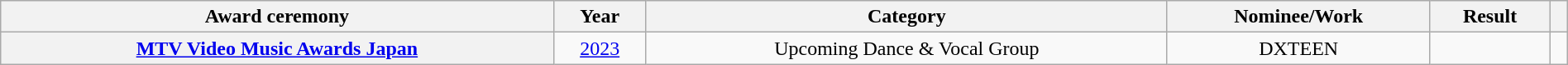<table class="wikitable plainrowheaders" style="text-align:center; width:100%">
<tr>
<th scope="col">Award ceremony</th>
<th scope="col">Year</th>
<th scope="col">Category </th>
<th scope="col">Nominee/Work</th>
<th scope="col">Result</th>
<th scope="col" class="unsortable"></th>
</tr>
<tr>
<th scope="row"><a href='#'>MTV Video Music Awards Japan</a></th>
<td><a href='#'>2023</a></td>
<td>Upcoming Dance & Vocal Group</td>
<td>DXTEEN</td>
<td></td>
<td></td>
</tr>
</table>
